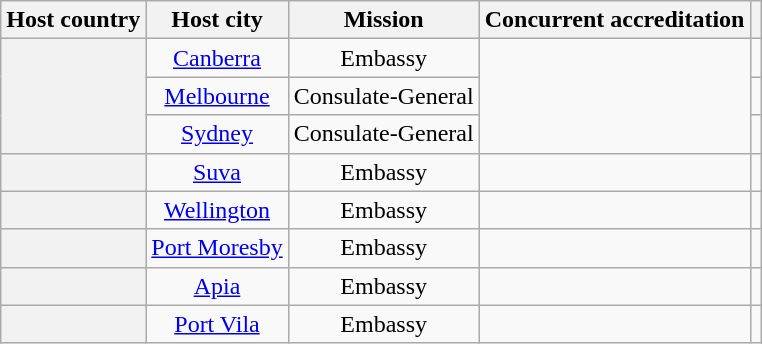<table class="wikitable plainrowheaders" style="text-align:center;">
<tr>
<th scope="col">Host country</th>
<th scope="col">Host city</th>
<th scope="col">Mission</th>
<th scope="col">Concurrent accreditation</th>
<th scope="col"></th>
</tr>
<tr>
<th scope="row" rowspan="3"></th>
<td><a href='#'>Canberra</a></td>
<td>Embassy</td>
<td rowspan="3"></td>
<td></td>
</tr>
<tr>
<td><a href='#'>Melbourne</a></td>
<td>Consulate-General</td>
<td></td>
</tr>
<tr>
<td><a href='#'>Sydney</a></td>
<td>Consulate-General</td>
<td></td>
</tr>
<tr>
<th scope="row"></th>
<td><a href='#'>Suva</a></td>
<td>Embassy</td>
<td></td>
<td></td>
</tr>
<tr>
<th scope="row"></th>
<td><a href='#'>Wellington</a></td>
<td>Embassy</td>
<td></td>
<td></td>
</tr>
<tr>
<th scope="row"></th>
<td><a href='#'>Port Moresby</a></td>
<td>Embassy</td>
<td></td>
<td></td>
</tr>
<tr>
<th scope="row"></th>
<td><a href='#'>Apia</a></td>
<td>Embassy</td>
<td></td>
<td></td>
</tr>
<tr>
<th scope="row"></th>
<td><a href='#'>Port Vila</a></td>
<td>Embassy</td>
<td></td>
<td></td>
</tr>
</table>
